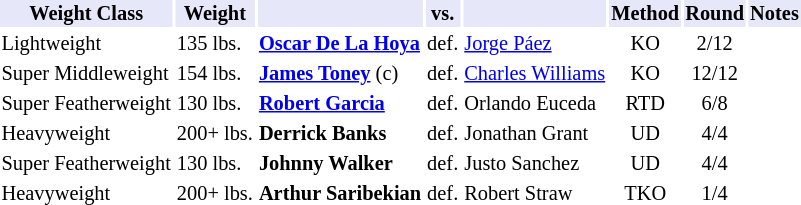<table class="toccolours" style="font-size: 85%;">
<tr>
<th style="background:#e6e8fa; color:#000; text-align:center;">Weight Class</th>
<th style="background:#e6e8fa; color:#000; text-align:center;">Weight</th>
<th style="background:#e6e8fa; color:#000; text-align:center;"></th>
<th style="background:#e6e8fa; color:#000; text-align:center;">vs.</th>
<th style="background:#e6e8fa; color:#000; text-align:center;"></th>
<th style="background:#e6e8fa; color:#000; text-align:center;">Method</th>
<th style="background:#e6e8fa; color:#000; text-align:center;">Round</th>
<th style="background:#e6e8fa; color:#000; text-align:center;">Notes</th>
</tr>
<tr>
<td>Lightweight</td>
<td>135 lbs.</td>
<td><strong><a href='#'>Oscar De La Hoya</a></strong></td>
<td>def.</td>
<td><a href='#'>Jorge Páez</a></td>
<td align=center>KO</td>
<td align=center>2/12</td>
<td></td>
</tr>
<tr>
<td>Super Middleweight</td>
<td>154 lbs.</td>
<td><strong><a href='#'>James Toney</a></strong> (c)</td>
<td>def.</td>
<td><a href='#'>Charles Williams</a></td>
<td align=center>KO</td>
<td align=center>12/12</td>
<td></td>
</tr>
<tr>
<td>Super Featherweight</td>
<td>130 lbs.</td>
<td><strong><a href='#'>Robert Garcia</a></strong></td>
<td>def.</td>
<td>Orlando Euceda</td>
<td align=center>RTD</td>
<td align=center>6/8</td>
</tr>
<tr>
<td>Heavyweight</td>
<td>200+ lbs.</td>
<td><strong>Derrick Banks</strong></td>
<td>def.</td>
<td>Jonathan Grant</td>
<td align=center>UD</td>
<td align=center>4/4</td>
</tr>
<tr>
<td>Super Featherweight</td>
<td>130 lbs.</td>
<td><strong>Johnny Walker</strong></td>
<td>def.</td>
<td>Justo Sanchez</td>
<td align=center>UD</td>
<td align=center>4/4</td>
</tr>
<tr>
<td>Heavyweight</td>
<td>200+ lbs.</td>
<td><strong>Arthur Saribekian</strong></td>
<td>def.</td>
<td>Robert Straw</td>
<td align=center>TKO</td>
<td align=center>1/4</td>
</tr>
</table>
